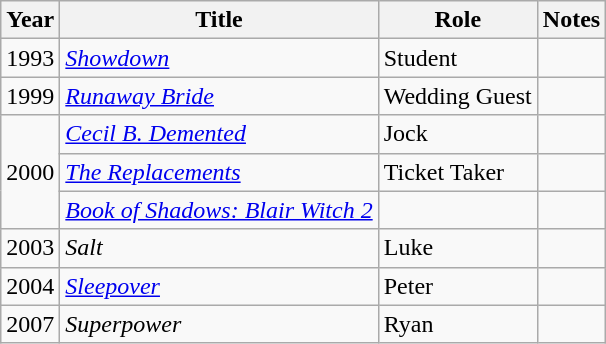<table class="wikitable sortable">
<tr>
<th>Year</th>
<th>Title</th>
<th>Role</th>
<th class="unsortable">Notes</th>
</tr>
<tr>
<td>1993</td>
<td><em><a href='#'>Showdown</a></em></td>
<td>Student</td>
<td></td>
</tr>
<tr>
<td>1999</td>
<td><em><a href='#'>Runaway Bride</a></em></td>
<td>Wedding Guest</td>
<td></td>
</tr>
<tr>
<td rowspan="3">2000</td>
<td><em><a href='#'>Cecil B. Demented</a></em></td>
<td>Jock</td>
<td></td>
</tr>
<tr>
<td><em><a href='#'>The Replacements</a></em></td>
<td>Ticket Taker</td>
<td></td>
</tr>
<tr>
<td><em><a href='#'>Book of Shadows: Blair Witch 2</a></em></td>
<td></td>
<td></td>
</tr>
<tr>
<td>2003</td>
<td><em>Salt</em></td>
<td>Luke</td>
<td></td>
</tr>
<tr>
<td>2004</td>
<td><em><a href='#'>Sleepover</a></em></td>
<td>Peter</td>
<td></td>
</tr>
<tr>
<td>2007</td>
<td><em>Superpower</em></td>
<td>Ryan</td>
<td></td>
</tr>
</table>
